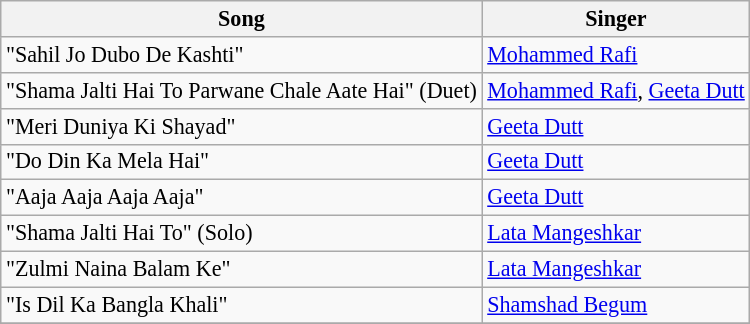<table class="wikitable" style="font-size:92%">
<tr>
<th>Song</th>
<th>Singer</th>
</tr>
<tr>
<td>"Sahil Jo Dubo De Kashti"</td>
<td><a href='#'>Mohammed Rafi</a></td>
</tr>
<tr>
<td>"Shama Jalti Hai To Parwane Chale Aate Hai" (Duet)</td>
<td><a href='#'>Mohammed Rafi</a>, <a href='#'>Geeta Dutt</a></td>
</tr>
<tr>
<td>"Meri Duniya Ki Shayad"</td>
<td><a href='#'>Geeta Dutt</a></td>
</tr>
<tr>
<td>"Do Din Ka Mela Hai"</td>
<td><a href='#'>Geeta Dutt</a></td>
</tr>
<tr>
<td>"Aaja Aaja Aaja Aaja"</td>
<td><a href='#'>Geeta Dutt</a></td>
</tr>
<tr>
<td>"Shama Jalti Hai To" (Solo)</td>
<td><a href='#'>Lata Mangeshkar</a></td>
</tr>
<tr>
<td>"Zulmi Naina Balam Ke"</td>
<td><a href='#'>Lata Mangeshkar</a></td>
</tr>
<tr>
<td>"Is Dil Ka Bangla Khali"</td>
<td><a href='#'>Shamshad Begum</a></td>
</tr>
<tr>
</tr>
</table>
